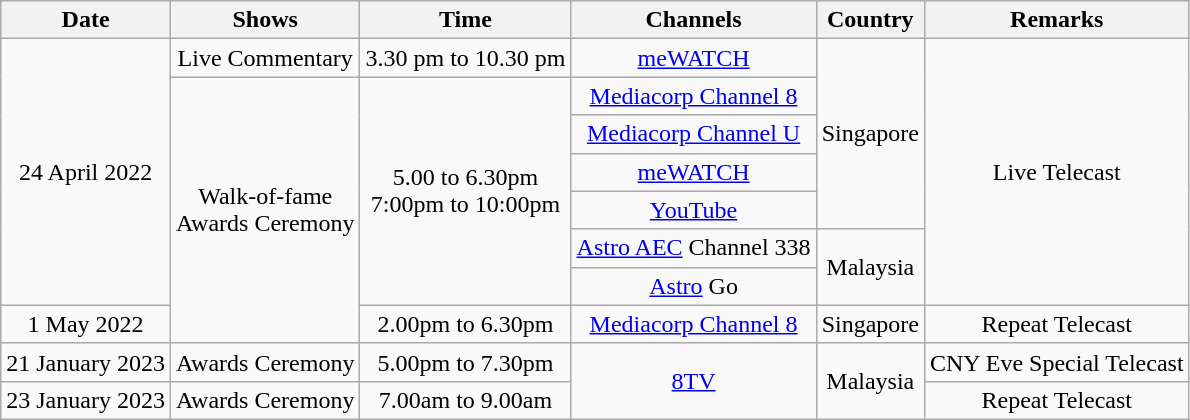<table class="wikitable" style="text-align:center">
<tr>
<th>Date</th>
<th>Shows</th>
<th>Time</th>
<th>Channels</th>
<th>Country</th>
<th>Remarks</th>
</tr>
<tr>
<td rowspan="7">24 April 2022</td>
<td>Live Commentary</td>
<td>3.30 pm to 10.30 pm</td>
<td><a href='#'>meWATCH</a></td>
<td rowspan="5">Singapore</td>
<td rowspan="7">Live Telecast</td>
</tr>
<tr>
<td rowspan=7>Walk-of-fame<br>Awards Ceremony</td>
<td rowspan=6>5.00 to 6.30pm<br>7:00pm to 10:00pm</td>
<td><a href='#'>Mediacorp Channel 8</a></td>
</tr>
<tr>
<td><a href='#'>Mediacorp Channel U</a></td>
</tr>
<tr>
<td><a href='#'>meWATCH</a></td>
</tr>
<tr>
<td><a href='#'>YouTube</a></td>
</tr>
<tr>
<td><a href='#'>Astro AEC</a> Channel 338</td>
<td rowspan="2">Malaysia</td>
</tr>
<tr>
<td><a href='#'>Astro</a> Go</td>
</tr>
<tr>
<td>1 May 2022</td>
<td>2.00pm to 6.30pm</td>
<td><a href='#'>Mediacorp Channel 8</a></td>
<td>Singapore</td>
<td>Repeat Telecast</td>
</tr>
<tr>
<td>21 January 2023</td>
<td>Awards Ceremony</td>
<td>5.00pm to 7.30pm</td>
<td rowspan="2"><a href='#'>8TV</a></td>
<td rowspan="2">Malaysia</td>
<td>CNY Eve Special Telecast</td>
</tr>
<tr>
<td>23 January 2023</td>
<td>Awards Ceremony</td>
<td>7.00am to 9.00am</td>
<td>Repeat Telecast</td>
</tr>
</table>
